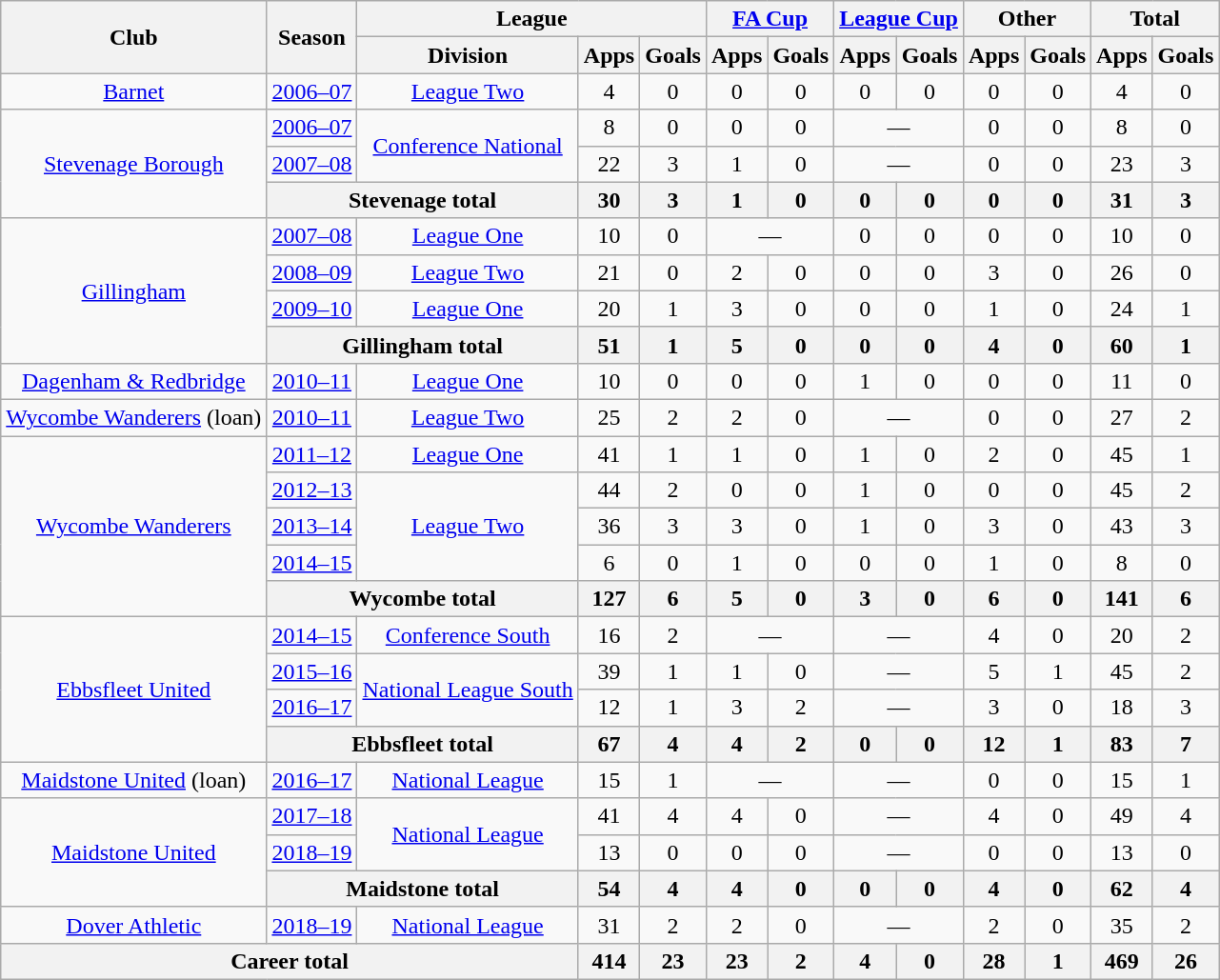<table class="wikitable" style="text-align:center">
<tr>
<th rowspan="2">Club</th>
<th rowspan="2">Season</th>
<th colspan="3">League</th>
<th colspan="2"><a href='#'>FA Cup</a></th>
<th colspan="2"><a href='#'>League Cup</a></th>
<th colspan="2">Other</th>
<th colspan="2">Total</th>
</tr>
<tr>
<th>Division</th>
<th>Apps</th>
<th>Goals</th>
<th>Apps</th>
<th>Goals</th>
<th>Apps</th>
<th>Goals</th>
<th>Apps</th>
<th>Goals</th>
<th>Apps</th>
<th>Goals</th>
</tr>
<tr>
<td><a href='#'>Barnet</a></td>
<td><a href='#'>2006–07</a></td>
<td><a href='#'>League Two</a></td>
<td>4</td>
<td>0</td>
<td>0</td>
<td>0</td>
<td>0</td>
<td>0</td>
<td>0</td>
<td>0</td>
<td>4</td>
<td>0</td>
</tr>
<tr>
<td rowspan="3"><a href='#'>Stevenage Borough</a></td>
<td><a href='#'>2006–07</a></td>
<td rowspan="2"><a href='#'>Conference National</a></td>
<td>8</td>
<td>0</td>
<td>0</td>
<td>0</td>
<td colspan="2">—</td>
<td>0</td>
<td>0</td>
<td>8</td>
<td>0</td>
</tr>
<tr>
<td><a href='#'>2007–08</a></td>
<td>22</td>
<td>3</td>
<td>1</td>
<td>0</td>
<td colspan="2">—</td>
<td>0</td>
<td>0</td>
<td>23</td>
<td>3</td>
</tr>
<tr>
<th colspan="2">Stevenage total</th>
<th>30</th>
<th>3</th>
<th>1</th>
<th>0</th>
<th>0</th>
<th>0</th>
<th>0</th>
<th>0</th>
<th>31</th>
<th>3</th>
</tr>
<tr>
<td rowspan="4"><a href='#'>Gillingham</a></td>
<td><a href='#'>2007–08</a></td>
<td><a href='#'>League One</a></td>
<td>10</td>
<td>0</td>
<td colspan="2">—</td>
<td>0</td>
<td>0</td>
<td>0</td>
<td>0</td>
<td>10</td>
<td>0</td>
</tr>
<tr>
<td><a href='#'>2008–09</a></td>
<td><a href='#'>League Two</a></td>
<td>21</td>
<td>0</td>
<td>2</td>
<td>0</td>
<td>0</td>
<td>0</td>
<td>3</td>
<td>0</td>
<td>26</td>
<td>0</td>
</tr>
<tr>
<td><a href='#'>2009–10</a></td>
<td><a href='#'>League One</a></td>
<td>20</td>
<td>1</td>
<td>3</td>
<td>0</td>
<td>0</td>
<td>0</td>
<td>1</td>
<td>0</td>
<td>24</td>
<td>1</td>
</tr>
<tr>
<th colspan="2">Gillingham total</th>
<th>51</th>
<th>1</th>
<th>5</th>
<th>0</th>
<th>0</th>
<th>0</th>
<th>4</th>
<th>0</th>
<th>60</th>
<th>1</th>
</tr>
<tr>
<td><a href='#'>Dagenham & Redbridge</a></td>
<td><a href='#'>2010–11</a></td>
<td><a href='#'>League One</a></td>
<td>10</td>
<td>0</td>
<td>0</td>
<td>0</td>
<td>1</td>
<td>0</td>
<td>0</td>
<td>0</td>
<td>11</td>
<td>0</td>
</tr>
<tr>
<td><a href='#'>Wycombe Wanderers</a> (loan)</td>
<td><a href='#'>2010–11</a></td>
<td><a href='#'>League Two</a></td>
<td>25</td>
<td>2</td>
<td>2</td>
<td>0</td>
<td colspan="2">—</td>
<td>0</td>
<td>0</td>
<td>27</td>
<td>2</td>
</tr>
<tr>
<td rowspan="5"><a href='#'>Wycombe Wanderers</a></td>
<td><a href='#'>2011–12</a></td>
<td><a href='#'>League One</a></td>
<td>41</td>
<td>1</td>
<td>1</td>
<td>0</td>
<td>1</td>
<td>0</td>
<td>2</td>
<td>0</td>
<td>45</td>
<td>1</td>
</tr>
<tr>
<td><a href='#'>2012–13</a></td>
<td rowspan="3"><a href='#'>League Two</a></td>
<td>44</td>
<td>2</td>
<td>0</td>
<td>0</td>
<td>1</td>
<td>0</td>
<td>0</td>
<td>0</td>
<td>45</td>
<td>2</td>
</tr>
<tr>
<td><a href='#'>2013–14</a></td>
<td>36</td>
<td>3</td>
<td>3</td>
<td>0</td>
<td>1</td>
<td>0</td>
<td>3</td>
<td>0</td>
<td>43</td>
<td>3</td>
</tr>
<tr>
<td><a href='#'>2014–15</a></td>
<td>6</td>
<td>0</td>
<td>1</td>
<td>0</td>
<td>0</td>
<td>0</td>
<td>1</td>
<td>0</td>
<td>8</td>
<td>0</td>
</tr>
<tr>
<th colspan="2">Wycombe total</th>
<th>127</th>
<th>6</th>
<th>5</th>
<th>0</th>
<th>3</th>
<th>0</th>
<th>6</th>
<th>0</th>
<th>141</th>
<th>6</th>
</tr>
<tr>
<td rowspan="4"><a href='#'>Ebbsfleet United</a></td>
<td><a href='#'>2014–15</a></td>
<td><a href='#'>Conference South</a></td>
<td>16</td>
<td>2</td>
<td colspan="2">—</td>
<td colspan="2">—</td>
<td>4</td>
<td>0</td>
<td>20</td>
<td>2</td>
</tr>
<tr>
<td><a href='#'>2015–16</a></td>
<td rowspan="2"><a href='#'>National League South</a></td>
<td>39</td>
<td>1</td>
<td>1</td>
<td>0</td>
<td colspan="2">—</td>
<td>5</td>
<td>1</td>
<td>45</td>
<td>2</td>
</tr>
<tr>
<td><a href='#'>2016–17</a></td>
<td>12</td>
<td>1</td>
<td>3</td>
<td>2</td>
<td colspan="2">—</td>
<td>3</td>
<td>0</td>
<td>18</td>
<td>3</td>
</tr>
<tr>
<th colspan="2">Ebbsfleet total</th>
<th>67</th>
<th>4</th>
<th>4</th>
<th>2</th>
<th>0</th>
<th>0</th>
<th>12</th>
<th>1</th>
<th>83</th>
<th>7</th>
</tr>
<tr>
<td><a href='#'>Maidstone United</a> (loan)</td>
<td><a href='#'>2016–17</a></td>
<td><a href='#'>National League</a></td>
<td>15</td>
<td>1</td>
<td colspan="2">—</td>
<td colspan="2">—</td>
<td>0</td>
<td>0</td>
<td>15</td>
<td>1</td>
</tr>
<tr>
<td rowspan="3"><a href='#'>Maidstone United</a></td>
<td><a href='#'>2017–18</a></td>
<td rowspan="2"><a href='#'>National League</a></td>
<td>41</td>
<td>4</td>
<td>4</td>
<td>0</td>
<td colspan="2">—</td>
<td>4</td>
<td>0</td>
<td>49</td>
<td>4</td>
</tr>
<tr>
<td><a href='#'>2018–19</a></td>
<td>13</td>
<td>0</td>
<td>0</td>
<td>0</td>
<td colspan="2">—</td>
<td>0</td>
<td>0</td>
<td>13</td>
<td>0</td>
</tr>
<tr>
<th colspan="2">Maidstone total</th>
<th>54</th>
<th>4</th>
<th>4</th>
<th>0</th>
<th>0</th>
<th>0</th>
<th>4</th>
<th>0</th>
<th>62</th>
<th>4</th>
</tr>
<tr>
<td><a href='#'>Dover Athletic</a></td>
<td><a href='#'>2018–19</a></td>
<td><a href='#'>National League</a></td>
<td>31</td>
<td>2</td>
<td>2</td>
<td>0</td>
<td colspan="2">—</td>
<td>2</td>
<td>0</td>
<td>35</td>
<td>2</td>
</tr>
<tr>
<th colspan="3">Career total</th>
<th>414</th>
<th>23</th>
<th>23</th>
<th>2</th>
<th>4</th>
<th>0</th>
<th>28</th>
<th>1</th>
<th>469</th>
<th>26</th>
</tr>
</table>
